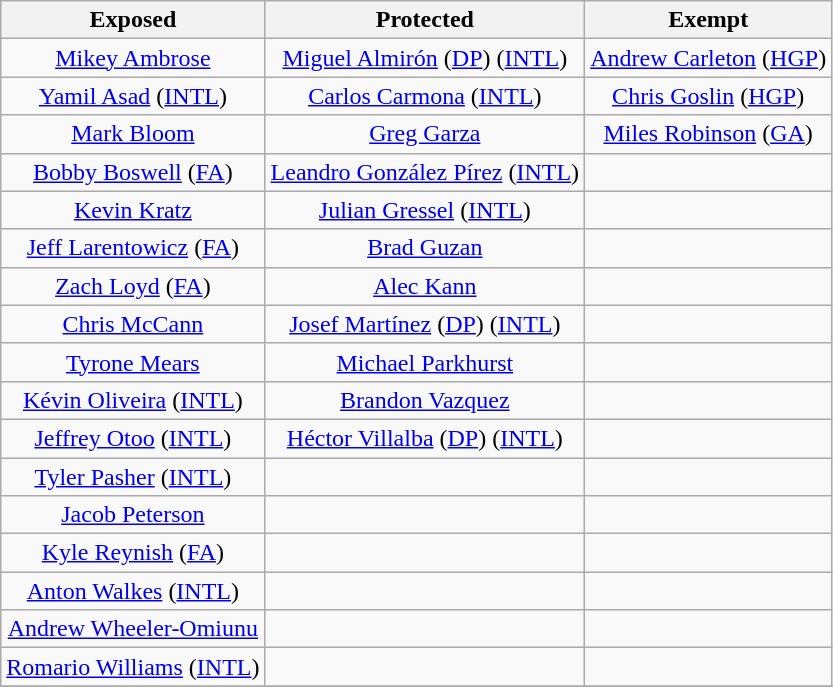<table class="wikitable" style="text-align:center">
<tr>
<th>Exposed</th>
<th>Protected</th>
<th>Exempt</th>
</tr>
<tr>
<td><a href='#'>Mikey Ambrose</a></td>
<td><a href='#'>Miguel Almirón</a> (<a href='#'>DP</a>) (<a href='#'>INTL</a>)</td>
<td><a href='#'>Andrew Carleton</a> (<a href='#'>HGP</a>)</td>
</tr>
<tr>
<td><a href='#'>Yamil Asad</a> (<a href='#'>INTL</a>)</td>
<td><a href='#'>Carlos Carmona</a> (<a href='#'>INTL</a>)</td>
<td><a href='#'>Chris Goslin</a> (<a href='#'>HGP</a>)</td>
</tr>
<tr>
<td><a href='#'>Mark Bloom</a></td>
<td><a href='#'>Greg Garza</a></td>
<td><a href='#'>Miles Robinson</a> (<a href='#'>GA</a>)</td>
</tr>
<tr>
<td><a href='#'>Bobby Boswell</a> (<a href='#'>FA</a>)</td>
<td><a href='#'>Leandro González Pírez</a> (<a href='#'>INTL</a>)</td>
<td></td>
</tr>
<tr>
<td><a href='#'>Kevin Kratz</a></td>
<td><a href='#'>Julian Gressel</a> (<a href='#'>INTL</a>)</td>
<td></td>
</tr>
<tr>
<td><a href='#'>Jeff Larentowicz</a> (<a href='#'>FA</a>)</td>
<td><a href='#'>Brad Guzan</a></td>
<td></td>
</tr>
<tr>
<td><a href='#'>Zach Loyd</a> (<a href='#'>FA</a>)</td>
<td><a href='#'>Alec Kann</a></td>
<td></td>
</tr>
<tr>
<td><a href='#'>Chris McCann</a></td>
<td><a href='#'>Josef Martínez</a> (<a href='#'>DP</a>) (<a href='#'>INTL</a>)</td>
<td></td>
</tr>
<tr>
<td><a href='#'>Tyrone Mears</a></td>
<td><a href='#'>Michael Parkhurst</a></td>
<td></td>
</tr>
<tr>
<td><a href='#'>Kévin Oliveira</a> (<a href='#'>INTL</a>)</td>
<td><a href='#'>Brandon Vazquez</a></td>
<td></td>
</tr>
<tr>
<td><a href='#'>Jeffrey Otoo</a> (<a href='#'>INTL</a>)</td>
<td><a href='#'>Héctor Villalba</a> (<a href='#'>DP</a>) (<a href='#'>INTL</a>)</td>
<td></td>
</tr>
<tr>
<td><a href='#'>Tyler Pasher</a> (<a href='#'>INTL</a>)</td>
<td></td>
<td></td>
</tr>
<tr>
<td><a href='#'>Jacob Peterson</a></td>
<td></td>
<td></td>
</tr>
<tr>
<td><a href='#'>Kyle Reynish</a> (<a href='#'>FA</a>)</td>
<td></td>
<td></td>
</tr>
<tr>
<td><a href='#'>Anton Walkes</a> (<a href='#'>INTL</a>)</td>
<td></td>
<td></td>
</tr>
<tr>
<td><a href='#'>Andrew Wheeler-Omiunu</a></td>
<td></td>
<td></td>
</tr>
<tr>
<td><a href='#'>Romario Williams</a> (<a href='#'>INTL</a>)</td>
<td></td>
<td></td>
</tr>
<tr>
</tr>
</table>
